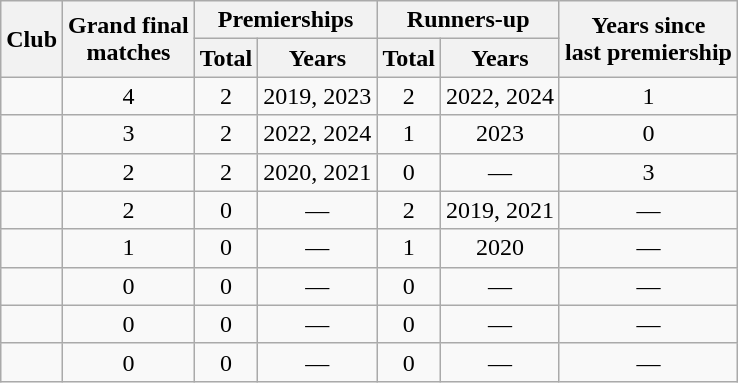<table class="wikitable sortable" style="text-align:center">
<tr>
<th rowspan=2>Club</th>
<th rowspan=2>Grand final<br>matches</th>
<th colspan=2>Premierships</th>
<th colspan=2>Runners-up</th>
<th rowspan=2>Years since<br>last premiership</th>
</tr>
<tr>
<th>Total</th>
<th class="unsortable">Years</th>
<th>Total</th>
<th class="unsortable">Years</th>
</tr>
<tr>
<td align=left></td>
<td>4</td>
<td>2</td>
<td>2019, 2023</td>
<td>2</td>
<td>2022, 2024</td>
<td>1</td>
</tr>
<tr>
<td align=left></td>
<td>3</td>
<td>2</td>
<td>2022, 2024</td>
<td>1</td>
<td>2023</td>
<td>0</td>
</tr>
<tr>
<td align=left></td>
<td>2</td>
<td>2</td>
<td>2020, 2021</td>
<td>0</td>
<td>—</td>
<td>3</td>
</tr>
<tr>
<td align=left></td>
<td>2</td>
<td>0</td>
<td>—</td>
<td>2</td>
<td>2019, 2021</td>
<td>—</td>
</tr>
<tr>
<td align=left></td>
<td>1</td>
<td>0</td>
<td>—</td>
<td>1</td>
<td>2020</td>
<td>—</td>
</tr>
<tr>
<td align=left></td>
<td>0</td>
<td>0</td>
<td>—</td>
<td>0</td>
<td>—</td>
<td>—</td>
</tr>
<tr>
<td align=left></td>
<td>0</td>
<td>0</td>
<td>—</td>
<td>0</td>
<td>—</td>
<td>—</td>
</tr>
<tr>
<td align=left></td>
<td>0</td>
<td>0</td>
<td>—</td>
<td>0</td>
<td>—</td>
<td>—</td>
</tr>
</table>
